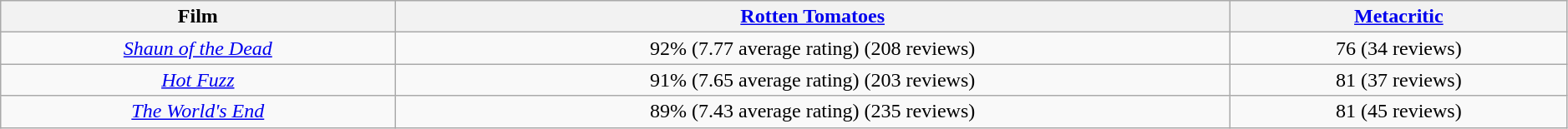<table class="wikitable sortable" width=99% style="text-align: center;">
<tr>
<th>Film</th>
<th><a href='#'>Rotten Tomatoes</a></th>
<th><a href='#'>Metacritic</a></th>
</tr>
<tr>
<td scope="row"><em><a href='#'>Shaun of the Dead</a></em></td>
<td>92% (7.77 average rating) (208 reviews)</td>
<td>76 (34 reviews)</td>
</tr>
<tr>
<td scope="row"><em><a href='#'>Hot Fuzz</a></em></td>
<td>91% (7.65 average rating) (203 reviews)</td>
<td>81 (37 reviews)</td>
</tr>
<tr>
<td scope="row"><em><a href='#'>The World's End</a></em></td>
<td>89% (7.43 average rating) (235 reviews)</td>
<td>81 (45 reviews)</td>
</tr>
</table>
